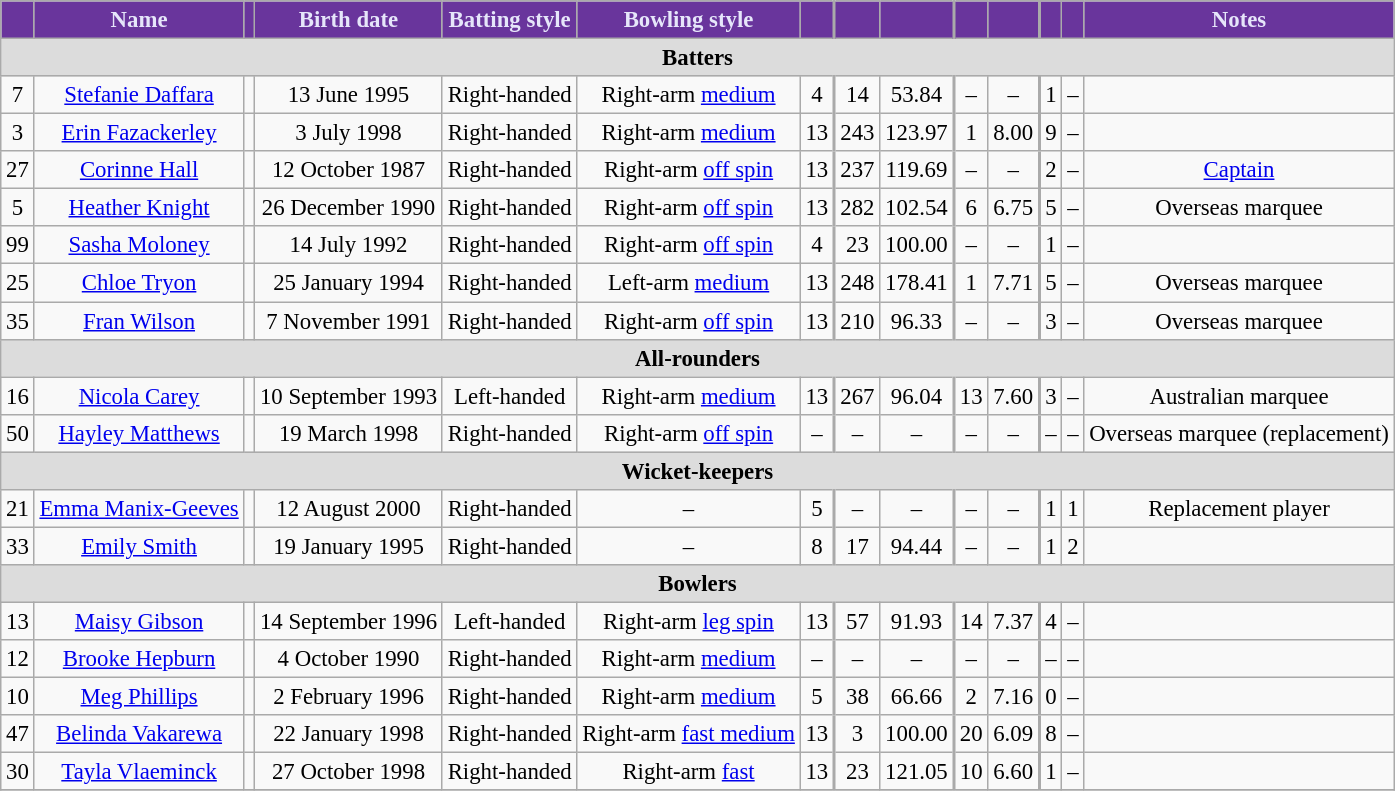<table class="wikitable" style="font-size:95%;">
<tr>
<th style="background:#69359c; color:#e6e6fa;"></th>
<th style="background:#69359c; color:#e6e6fa;">Name</th>
<th style="background:#69359c; color:#e6e6fa;"></th>
<th style="background:#69359c; color:#e6e6fa;">Birth date</th>
<th style="background:#69359c; color:#e6e6fa;">Batting style</th>
<th style="background:#69359c; color:#e6e6fa;">Bowling style</th>
<th style="background:#69359c; color:#e6e6fa;"></th>
<th style="background:#69359c; color:#e6e6fa; border-left-width: 2px;"></th>
<th style="background:#69359c; color:#e6e6fa;"></th>
<th style="background:#69359c; color:#e6e6fa; border-left-width: 2px;"></th>
<th style="background:#69359c; color:#e6e6fa;"></th>
<th style="background:#69359c; color:#e6e6fa; border-left-width: 2px;"></th>
<th style="background:#69359c; color:#e6e6fa;"></th>
<th style="background:#69359c; color:#e6e6fa;">Notes</th>
</tr>
<tr>
<th colspan="14" style="background: #DCDCDC" align="center">Batters</th>
</tr>
<tr align="center">
<td>7</td>
<td><a href='#'>Stefanie Daffara</a></td>
<td></td>
<td>13 June 1995</td>
<td>Right-handed</td>
<td>Right-arm <a href='#'>medium</a></td>
<td>4</td>
<td style="border-left-width: 2px">14</td>
<td>53.84</td>
<td style="border-left-width: 2px">–</td>
<td>–</td>
<td style="border-left-width: 2px">1</td>
<td>–</td>
<td></td>
</tr>
<tr align="center">
<td>3</td>
<td><a href='#'>Erin Fazackerley</a></td>
<td></td>
<td>3 July 1998</td>
<td>Right-handed</td>
<td>Right-arm <a href='#'>medium</a></td>
<td>13</td>
<td style="border-left-width: 2px">243</td>
<td>123.97</td>
<td style="border-left-width: 2px">1</td>
<td>8.00</td>
<td style="border-left-width: 2px">9</td>
<td>–</td>
<td></td>
</tr>
<tr align="center">
<td>27</td>
<td><a href='#'>Corinne Hall</a></td>
<td></td>
<td>12 October 1987</td>
<td>Right-handed</td>
<td>Right-arm <a href='#'>off spin</a></td>
<td>13</td>
<td style="border-left-width: 2px">237</td>
<td>119.69</td>
<td style="border-left-width: 2px">–</td>
<td>–</td>
<td style="border-left-width: 2px">2</td>
<td>–</td>
<td><a href='#'>Captain</a></td>
</tr>
<tr align="center">
<td>5</td>
<td><a href='#'>Heather Knight</a></td>
<td></td>
<td>26 December 1990</td>
<td>Right-handed</td>
<td>Right-arm <a href='#'>off spin</a></td>
<td>13</td>
<td style="border-left-width: 2px">282</td>
<td>102.54</td>
<td style="border-left-width: 2px">6</td>
<td>6.75</td>
<td style="border-left-width: 2px">5</td>
<td>–</td>
<td>Overseas marquee</td>
</tr>
<tr align="center">
<td>99</td>
<td><a href='#'>Sasha Moloney</a></td>
<td></td>
<td>14 July 1992</td>
<td>Right-handed</td>
<td>Right-arm <a href='#'>off spin</a></td>
<td>4</td>
<td style="border-left-width: 2px">23</td>
<td>100.00</td>
<td style="border-left-width: 2px">–</td>
<td>–</td>
<td style="border-left-width: 2px">1</td>
<td>–</td>
<td></td>
</tr>
<tr align="center">
<td>25</td>
<td><a href='#'>Chloe Tryon</a></td>
<td></td>
<td>25 January 1994</td>
<td>Right-handed</td>
<td>Left-arm <a href='#'>medium</a></td>
<td>13</td>
<td style="border-left-width: 2px">248</td>
<td>178.41</td>
<td style="border-left-width: 2px">1</td>
<td>7.71</td>
<td style="border-left-width: 2px">5</td>
<td>–</td>
<td>Overseas marquee</td>
</tr>
<tr align="center">
<td>35</td>
<td><a href='#'>Fran Wilson</a></td>
<td></td>
<td>7 November 1991</td>
<td>Right-handed</td>
<td>Right-arm <a href='#'>off spin</a></td>
<td>13</td>
<td style="border-left-width: 2px">210</td>
<td>96.33</td>
<td style="border-left-width: 2px">–</td>
<td>–</td>
<td style="border-left-width: 2px">3</td>
<td>–</td>
<td>Overseas marquee</td>
</tr>
<tr>
<th colspan="14" style="background: #DCDCDC" align="center">All-rounders</th>
</tr>
<tr align="center">
<td>16</td>
<td><a href='#'>Nicola Carey</a></td>
<td></td>
<td>10 September 1993</td>
<td>Left-handed</td>
<td>Right-arm <a href='#'>medium</a></td>
<td>13</td>
<td style="border-left-width: 2px">267</td>
<td>96.04</td>
<td style="border-left-width: 2px">13</td>
<td>7.60</td>
<td style="border-left-width: 2px">3</td>
<td>–</td>
<td>Australian marquee</td>
</tr>
<tr align="center">
<td>50</td>
<td><a href='#'>Hayley Matthews</a></td>
<td></td>
<td>19 March 1998</td>
<td>Right-handed</td>
<td>Right-arm <a href='#'>off spin</a></td>
<td>–</td>
<td style="border-left-width: 2px">–</td>
<td>–</td>
<td style="border-left-width: 2px">–</td>
<td>–</td>
<td style="border-left-width: 2px">–</td>
<td>–</td>
<td>Overseas marquee (replacement)</td>
</tr>
<tr>
<th colspan="14" style="background: #DCDCDC" align="center">Wicket-keepers</th>
</tr>
<tr align="center">
<td>21</td>
<td><a href='#'>Emma Manix-Geeves</a></td>
<td></td>
<td>12 August 2000</td>
<td>Right-handed</td>
<td>–</td>
<td>5</td>
<td style="border-left-width: 2px">–</td>
<td>–</td>
<td style="border-left-width: 2px">–</td>
<td>–</td>
<td style="border-left-width: 2px">1</td>
<td>1</td>
<td>Replacement player</td>
</tr>
<tr align="center">
<td>33</td>
<td><a href='#'>Emily Smith</a></td>
<td></td>
<td>19 January 1995</td>
<td>Right-handed</td>
<td>–</td>
<td>8</td>
<td style="border-left-width: 2px">17</td>
<td>94.44</td>
<td style="border-left-width: 2px">–</td>
<td>–</td>
<td style="border-left-width: 2px">1</td>
<td>2</td>
<td></td>
</tr>
<tr>
<th colspan="14" style="background: #DCDCDC" align="center">Bowlers</th>
</tr>
<tr align="center">
<td>13</td>
<td><a href='#'>Maisy Gibson</a></td>
<td></td>
<td>14 September 1996</td>
<td>Left-handed</td>
<td>Right-arm <a href='#'>leg spin</a></td>
<td>13</td>
<td style="border-left-width: 2px">57</td>
<td>91.93</td>
<td style="border-left-width: 2px">14</td>
<td>7.37</td>
<td style="border-left-width: 2px">4</td>
<td>–</td>
<td></td>
</tr>
<tr align="center">
<td>12</td>
<td><a href='#'>Brooke Hepburn</a></td>
<td></td>
<td>4 October 1990</td>
<td>Right-handed</td>
<td>Right-arm <a href='#'>medium</a></td>
<td>–</td>
<td style="border-left-width: 2px">–</td>
<td>–</td>
<td style="border-left-width: 2px">–</td>
<td>–</td>
<td style="border-left-width: 2px">–</td>
<td>–</td>
<td></td>
</tr>
<tr align="center">
<td>10</td>
<td><a href='#'>Meg Phillips</a></td>
<td></td>
<td>2 February 1996</td>
<td>Right-handed</td>
<td>Right-arm <a href='#'>medium</a></td>
<td>5</td>
<td style="border-left-width: 2px">38</td>
<td>66.66</td>
<td style="border-left-width: 2px">2</td>
<td>7.16</td>
<td style="border-left-width: 2px">0</td>
<td>–</td>
<td></td>
</tr>
<tr align="center">
<td>47</td>
<td><a href='#'>Belinda Vakarewa</a></td>
<td></td>
<td>22 January 1998</td>
<td>Right-handed</td>
<td>Right-arm <a href='#'>fast medium</a></td>
<td>13</td>
<td style="border-left-width: 2px">3</td>
<td>100.00</td>
<td style="border-left-width: 2px">20</td>
<td>6.09</td>
<td style="border-left-width: 2px">8</td>
<td>–</td>
<td></td>
</tr>
<tr align="center">
<td>30</td>
<td><a href='#'>Tayla Vlaeminck</a></td>
<td></td>
<td>27 October 1998</td>
<td>Right-handed</td>
<td>Right-arm <a href='#'>fast</a></td>
<td>13</td>
<td style="border-left-width: 2px">23</td>
<td>121.05</td>
<td style="border-left-width: 2px">10</td>
<td>6.60</td>
<td style="border-left-width: 2px">1</td>
<td>–</td>
<td></td>
</tr>
<tr>
</tr>
</table>
